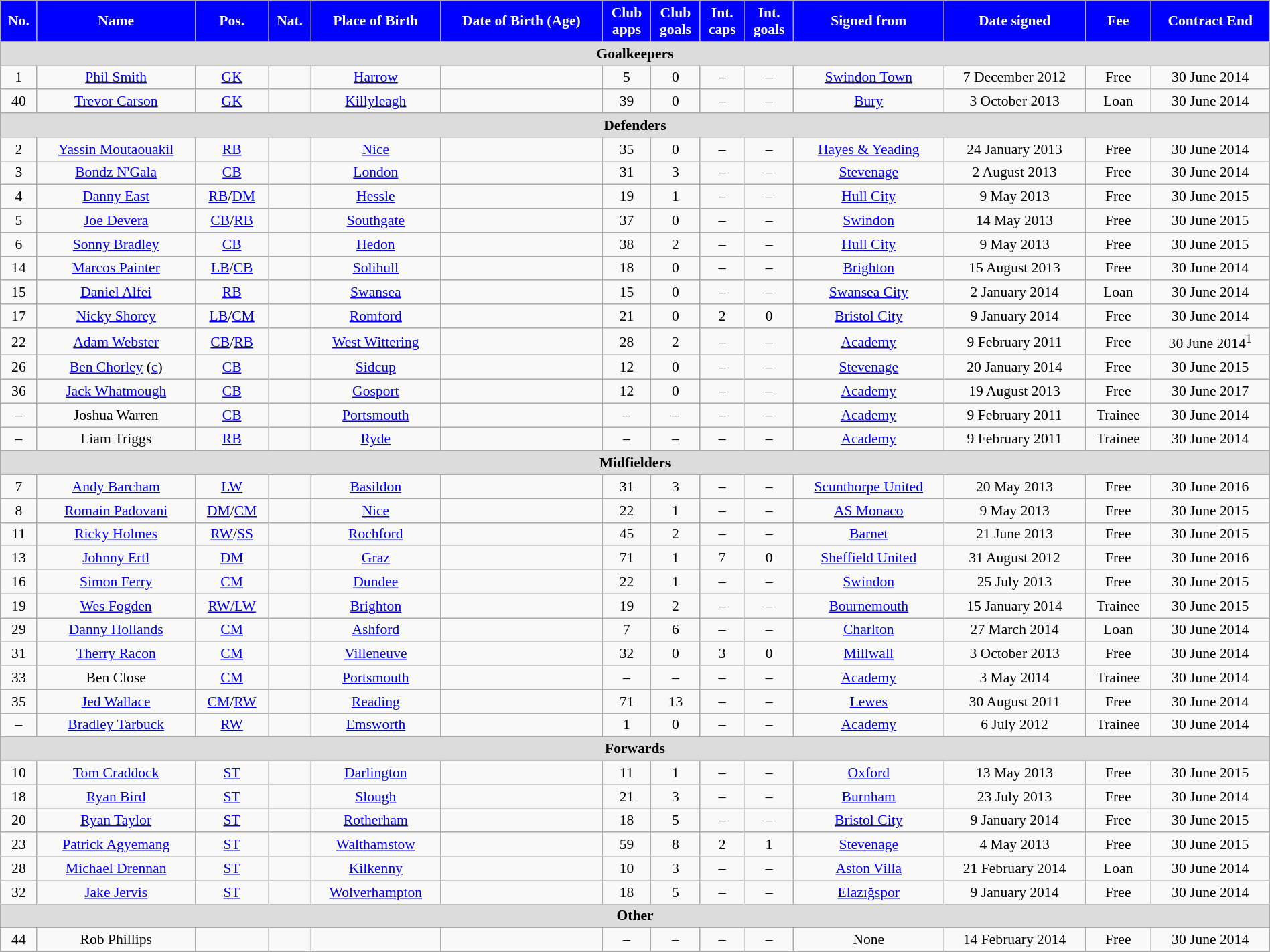<table class="wikitable" style="text-align:center; font-size:90%; width:100%;">
<tr>
<th style="background:#0000FF; color:#FFFFFF; text-align:center;">No.</th>
<th style="background:#0000FF; color:#FFFFFF; text-align:center;">Name</th>
<th style="background:#0000FF; color:#FFFFFF; text-align:center;">Pos.</th>
<th style="background:#0000FF; color:#FFFFFF; text-align:center;">Nat.</th>
<th style="background:#0000FF; color:#FFFFFF; text-align:center;">Place of Birth</th>
<th style="background:#0000FF; color:#FFFFFF; text-align:center;">Date of Birth (Age)</th>
<th style="background:#0000FF; color:#FFFFFF; text-align:center;">Club<br>apps</th>
<th style="background:#0000FF; color:#FFFFFF; text-align:center;">Club<br>goals</th>
<th style="background:#0000FF; color:#FFFFFF; text-align:center;">Int.<br>caps</th>
<th style="background:#0000FF; color:#FFFFFF; text-align:center;">Int.<br>goals</th>
<th style="background:#0000FF; color:#FFFFFF; text-align:center;">Signed from</th>
<th style="background:#0000FF; color:#FFFFFF; text-align:center;">Date signed</th>
<th style="background:#0000FF; color:#FFFFFF; text-align:center;">Fee</th>
<th style="background:#0000FF; color:#FFFFFF; text-align:center;">Contract End</th>
</tr>
<tr>
<th colspan="14" style="background:#dcdcdc; text-align:center;">Goalkeepers</th>
</tr>
<tr>
<td>1</td>
<td><a href='#'>Phil Smith</a></td>
<td><a href='#'>GK</a></td>
<td></td>
<td><a href='#'>Harrow</a></td>
<td></td>
<td>5</td>
<td>0</td>
<td>–</td>
<td>–</td>
<td><a href='#'>Swindon Town</a></td>
<td>7 December 2012</td>
<td>Free</td>
<td>30 June 2014<br></td>
</tr>
<tr>
<td>40</td>
<td><a href='#'>Trevor Carson</a></td>
<td><a href='#'>GK</a></td>
<td></td>
<td><a href='#'>Killyleagh</a></td>
<td></td>
<td>39</td>
<td>0</td>
<td>–</td>
<td>–</td>
<td><a href='#'>Bury</a></td>
<td>3 October 2013</td>
<td>Loan</td>
<td>30 June 2014</td>
</tr>
<tr>
<th colspan="14" style="background:#dcdcdc; text-align:center;">Defenders</th>
</tr>
<tr>
<td>2</td>
<td><a href='#'>Yassin Moutaouakil</a></td>
<td><a href='#'>RB</a></td>
<td></td>
<td><a href='#'>Nice</a></td>
<td></td>
<td>35</td>
<td>0</td>
<td>–</td>
<td>–</td>
<td><a href='#'>Hayes & Yeading</a></td>
<td>24 January 2013</td>
<td>Free</td>
<td>30 June 2014</td>
</tr>
<tr>
<td>3</td>
<td><a href='#'>Bondz N'Gala</a></td>
<td><a href='#'>CB</a></td>
<td></td>
<td><a href='#'>London</a></td>
<td></td>
<td>31</td>
<td>3</td>
<td>–</td>
<td>–</td>
<td><a href='#'>Stevenage</a></td>
<td>2 August 2013</td>
<td>Free</td>
<td>30 June 2014</td>
</tr>
<tr>
<td>4</td>
<td><a href='#'>Danny East</a></td>
<td><a href='#'>RB</a>/<a href='#'>DM</a></td>
<td></td>
<td><a href='#'>Hessle</a></td>
<td></td>
<td>19</td>
<td>1</td>
<td>–</td>
<td>–</td>
<td><a href='#'>Hull City</a></td>
<td>9 May 2013</td>
<td>Free</td>
<td>30 June 2015</td>
</tr>
<tr>
<td>5</td>
<td><a href='#'>Joe Devera</a></td>
<td><a href='#'>CB</a>/<a href='#'>RB</a></td>
<td></td>
<td><a href='#'>Southgate</a></td>
<td></td>
<td>37</td>
<td>0</td>
<td>–</td>
<td>–</td>
<td><a href='#'>Swindon</a></td>
<td>14 May 2013</td>
<td>Free</td>
<td>30 June 2015</td>
</tr>
<tr>
<td>6</td>
<td><a href='#'>Sonny Bradley</a></td>
<td><a href='#'>CB</a></td>
<td></td>
<td><a href='#'>Hedon</a></td>
<td></td>
<td>38</td>
<td>2</td>
<td>–</td>
<td>–</td>
<td><a href='#'>Hull City</a></td>
<td>9 May 2013</td>
<td>Free</td>
<td>30 June 2015</td>
</tr>
<tr>
<td>14</td>
<td><a href='#'>Marcos Painter</a></td>
<td><a href='#'>LB</a>/<a href='#'>CB</a></td>
<td></td>
<td> <a href='#'>Solihull</a></td>
<td></td>
<td>18</td>
<td>0</td>
<td>–</td>
<td>–</td>
<td><a href='#'>Brighton</a></td>
<td>15 August 2013</td>
<td>Free</td>
<td>30 June 2014</td>
</tr>
<tr>
<td>15</td>
<td><a href='#'>Daniel Alfei</a></td>
<td><a href='#'>RB</a></td>
<td></td>
<td><a href='#'>Swansea</a></td>
<td></td>
<td>15</td>
<td>0</td>
<td>–</td>
<td>–</td>
<td><a href='#'>Swansea City</a></td>
<td>2 January 2014</td>
<td>Loan</td>
<td>30 June 2014</td>
</tr>
<tr>
<td>17</td>
<td><a href='#'>Nicky Shorey</a></td>
<td><a href='#'>LB</a>/<a href='#'>CM</a></td>
<td></td>
<td><a href='#'>Romford</a></td>
<td></td>
<td>21</td>
<td>0</td>
<td>2</td>
<td>0</td>
<td><a href='#'>Bristol City</a></td>
<td>9 January 2014</td>
<td>Free</td>
<td>30 June 2014</td>
</tr>
<tr>
<td>22</td>
<td><a href='#'>Adam Webster</a></td>
<td><a href='#'>CB</a>/<a href='#'>RB</a></td>
<td></td>
<td><a href='#'>West Wittering</a></td>
<td></td>
<td>28</td>
<td>2</td>
<td>–</td>
<td>–</td>
<td><a href='#'>Academy</a></td>
<td>9 February 2011</td>
<td>Free</td>
<td>30 June 2014<sup>1</sup></td>
</tr>
<tr>
<td>26</td>
<td><a href='#'>Ben Chorley</a> (<a href='#'>c</a>)</td>
<td><a href='#'>CB</a></td>
<td></td>
<td><a href='#'>Sidcup</a></td>
<td></td>
<td>12</td>
<td>0</td>
<td>–</td>
<td>–</td>
<td><a href='#'>Stevenage</a></td>
<td>20 January 2014</td>
<td>Free</td>
<td>30 June 2015<br></td>
</tr>
<tr>
<td>36</td>
<td><a href='#'>Jack Whatmough</a></td>
<td><a href='#'>CB</a></td>
<td></td>
<td><a href='#'>Gosport</a></td>
<td></td>
<td>12</td>
<td>0</td>
<td>–</td>
<td>–</td>
<td><a href='#'>Academy</a></td>
<td>19 August 2013</td>
<td>Free</td>
<td>30 June 2017</td>
</tr>
<tr>
<td>–</td>
<td>Joshua Warren</td>
<td><a href='#'>CB</a></td>
<td></td>
<td><a href='#'>Portsmouth</a></td>
<td></td>
<td>–</td>
<td>–</td>
<td>–</td>
<td>–</td>
<td><a href='#'>Academy</a></td>
<td>9 February 2011</td>
<td>Trainee</td>
<td>30 June 2014</td>
</tr>
<tr>
<td>–</td>
<td>Liam Triggs</td>
<td><a href='#'>RB</a></td>
<td></td>
<td><a href='#'>Ryde</a></td>
<td></td>
<td>–</td>
<td>–</td>
<td>–</td>
<td>–</td>
<td><a href='#'>Academy</a></td>
<td>9 February 2011</td>
<td>Trainee</td>
<td>30 June 2014</td>
</tr>
<tr>
<th colspan="14" style="background:#dcdcdc; text-align:center;">Midfielders</th>
</tr>
<tr>
<td>7</td>
<td><a href='#'>Andy Barcham</a></td>
<td><a href='#'>LW</a></td>
<td></td>
<td><a href='#'>Basildon</a></td>
<td></td>
<td>31</td>
<td>3</td>
<td>–</td>
<td>–</td>
<td><a href='#'>Scunthorpe United</a></td>
<td>20 May 2013</td>
<td>Free</td>
<td>30 June 2016</td>
</tr>
<tr>
<td>8</td>
<td><a href='#'>Romain Padovani</a></td>
<td><a href='#'>DM</a>/<a href='#'>CM</a></td>
<td></td>
<td><a href='#'>Nice</a></td>
<td></td>
<td>22</td>
<td>1</td>
<td>–</td>
<td>–</td>
<td> <a href='#'>AS Monaco</a></td>
<td>9 May 2013</td>
<td>Free</td>
<td>30 June 2015</td>
</tr>
<tr>
<td>11</td>
<td><a href='#'>Ricky Holmes</a></td>
<td><a href='#'>RW</a>/<a href='#'>SS</a></td>
<td></td>
<td><a href='#'>Rochford</a></td>
<td></td>
<td>45</td>
<td>2</td>
<td>–</td>
<td>–</td>
<td><a href='#'>Barnet</a></td>
<td>21 June 2013</td>
<td>Free</td>
<td>30 June 2015</td>
</tr>
<tr>
<td>13</td>
<td><a href='#'>Johnny Ertl</a></td>
<td><a href='#'>DM</a></td>
<td></td>
<td><a href='#'>Graz</a></td>
<td></td>
<td>71</td>
<td>1</td>
<td>7</td>
<td>0</td>
<td><a href='#'>Sheffield United</a></td>
<td>31 August 2012</td>
<td>Free</td>
<td>30 June 2016</td>
</tr>
<tr>
<td>16</td>
<td><a href='#'>Simon Ferry</a></td>
<td><a href='#'>CM</a></td>
<td></td>
<td><a href='#'>Dundee</a></td>
<td></td>
<td>22</td>
<td>1</td>
<td>–</td>
<td>–</td>
<td><a href='#'>Swindon</a></td>
<td>25 July 2013</td>
<td>Free</td>
<td>30 June 2015</td>
</tr>
<tr>
<td>19</td>
<td><a href='#'>Wes Fogden</a></td>
<td><a href='#'>RW/LW</a></td>
<td></td>
<td><a href='#'>Brighton</a></td>
<td></td>
<td>19</td>
<td>2</td>
<td>–</td>
<td>–</td>
<td><a href='#'>Bournemouth</a></td>
<td>15 January 2014</td>
<td>Trainee</td>
<td>30 June 2015<br></td>
</tr>
<tr>
<td>29</td>
<td><a href='#'>Danny Hollands</a></td>
<td><a href='#'>CM</a></td>
<td></td>
<td><a href='#'>Ashford</a></td>
<td></td>
<td>7</td>
<td>6</td>
<td>–</td>
<td>–</td>
<td><a href='#'>Charlton</a></td>
<td>27 March 2014</td>
<td>Loan</td>
<td>30 June 2014</td>
</tr>
<tr>
<td>31</td>
<td><a href='#'>Therry Racon</a></td>
<td><a href='#'>CM</a></td>
<td></td>
<td> <a href='#'>Villeneuve</a></td>
<td></td>
<td>32</td>
<td>0</td>
<td>3</td>
<td>0</td>
<td><a href='#'>Millwall</a></td>
<td>3 October 2013</td>
<td>Free</td>
<td>30 June 2014</td>
</tr>
<tr>
<td>33</td>
<td>Ben Close</td>
<td><a href='#'>CM</a></td>
<td></td>
<td><a href='#'>Portsmouth</a></td>
<td></td>
<td>–</td>
<td>–</td>
<td>–</td>
<td>–</td>
<td><a href='#'>Academy</a></td>
<td>3 May 2014</td>
<td>Trainee</td>
<td>30 June 2014</td>
</tr>
<tr>
<td>35</td>
<td><a href='#'>Jed Wallace</a></td>
<td><a href='#'>CM</a>/<a href='#'>RW</a></td>
<td></td>
<td><a href='#'>Reading</a></td>
<td></td>
<td>71</td>
<td>13</td>
<td>–</td>
<td>–</td>
<td><a href='#'>Lewes</a></td>
<td>30 August 2011</td>
<td>Free</td>
<td>30 June 2014</td>
</tr>
<tr>
<td>–</td>
<td><a href='#'>Bradley Tarbuck</a></td>
<td><a href='#'>RW</a></td>
<td></td>
<td><a href='#'>Emsworth</a></td>
<td></td>
<td>1</td>
<td>0</td>
<td>–</td>
<td>–</td>
<td><a href='#'>Academy</a></td>
<td>6 July 2012</td>
<td>Trainee</td>
<td>30 June 2014<br></td>
</tr>
<tr>
<th colspan="14" style="background:#dcdcdc; text-align=center;">Forwards<br></th>
</tr>
<tr>
<td>10</td>
<td><a href='#'>Tom Craddock</a></td>
<td><a href='#'>ST</a></td>
<td></td>
<td><a href='#'>Darlington</a></td>
<td></td>
<td>11</td>
<td>1</td>
<td>–</td>
<td>–</td>
<td><a href='#'>Oxford</a></td>
<td>13 May 2013</td>
<td>Free</td>
<td>30 June 2015</td>
</tr>
<tr>
<td>18</td>
<td><a href='#'>Ryan Bird</a></td>
<td><a href='#'>ST</a></td>
<td></td>
<td><a href='#'>Slough</a></td>
<td></td>
<td>21</td>
<td>3</td>
<td>–</td>
<td>–</td>
<td><a href='#'>Burnham</a></td>
<td>23 July 2013</td>
<td>Free</td>
<td>30 June 2014</td>
</tr>
<tr>
<td>20</td>
<td><a href='#'>Ryan Taylor</a></td>
<td><a href='#'>ST</a></td>
<td></td>
<td><a href='#'>Rotherham</a></td>
<td></td>
<td>18</td>
<td>5</td>
<td>–</td>
<td>–</td>
<td><a href='#'>Bristol City</a></td>
<td>9 January 2014</td>
<td>Free</td>
<td>30 June 2015<br></td>
</tr>
<tr>
<td>23</td>
<td><a href='#'>Patrick Agyemang</a></td>
<td><a href='#'>ST</a></td>
<td></td>
<td> <a href='#'>Walthamstow</a></td>
<td></td>
<td>59</td>
<td>8</td>
<td>2</td>
<td>1</td>
<td><a href='#'>Stevenage</a></td>
<td>4 May 2013</td>
<td>Free</td>
<td>30 June 2015</td>
</tr>
<tr>
<td>28</td>
<td><a href='#'>Michael Drennan</a></td>
<td><a href='#'>ST</a></td>
<td></td>
<td><a href='#'>Kilkenny</a></td>
<td></td>
<td>10</td>
<td>3</td>
<td>–</td>
<td>–</td>
<td><a href='#'>Aston Villa</a></td>
<td>21 February 2014</td>
<td>Loan</td>
<td>30 June 2014</td>
</tr>
<tr>
<td>32</td>
<td><a href='#'>Jake Jervis</a></td>
<td><a href='#'>ST</a></td>
<td></td>
<td><a href='#'>Wolverhampton</a></td>
<td></td>
<td>18</td>
<td>5</td>
<td>–</td>
<td>–</td>
<td> <a href='#'>Elazığspor</a></td>
<td>9 January 2014</td>
<td>Free</td>
<td>30 June 2014</td>
</tr>
<tr>
<th colspan="14" style="background:#dcdcdc; text-align=center;">Other</th>
</tr>
<tr>
<td>44</td>
<td>Rob Phillips</td>
<td></td>
<td></td>
<td></td>
<td></td>
<td>–</td>
<td>–</td>
<td>–</td>
<td>–</td>
<td>None</td>
<td>14 February 2014</td>
<td>Free</td>
<td>30 June 2014</td>
</tr>
<tr>
</tr>
</table>
